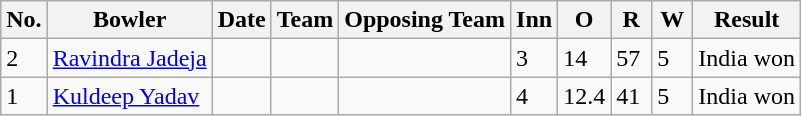<table class="wikitable sortable">
<tr>
<th>No.</th>
<th>Bowler</th>
<th>Date</th>
<th>Team</th>
<th>Opposing Team</th>
<th scope="col" style="width:20px;">Inn</th>
<th scope="col" style="width:20px;">O</th>
<th scope="col" style="width:20px;">R</th>
<th scope="col" style="width:20px;">W</th>
<th>Result</th>
</tr>
<tr>
<td>2</td>
<td><a href='#'>Ravindra Jadeja</a></td>
<td></td>
<td></td>
<td></td>
<td>3</td>
<td>14</td>
<td>57</td>
<td>5</td>
<td>India won</td>
</tr>
<tr>
<td>1</td>
<td><a href='#'>Kuldeep Yadav</a></td>
<td></td>
<td></td>
<td></td>
<td>4</td>
<td>12.4</td>
<td>41</td>
<td>5</td>
<td>India won</td>
</tr>
</table>
